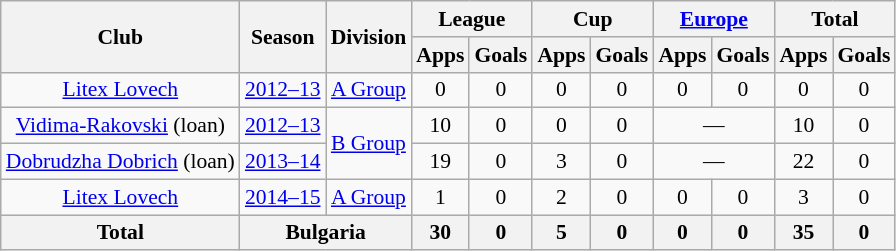<table class="wikitable" style="font-size:90%; text-align: center">
<tr>
<th rowspan=2>Club</th>
<th rowspan=2>Season</th>
<th rowspan="2">Division</th>
<th colspan=2>League</th>
<th colspan=2>Cup</th>
<th colspan=2><a href='#'>Europe</a></th>
<th colspan=2>Total</th>
</tr>
<tr>
<th>Apps</th>
<th>Goals</th>
<th>Apps</th>
<th>Goals</th>
<th>Apps</th>
<th>Goals</th>
<th>Apps</th>
<th>Goals</th>
</tr>
<tr>
<td rowspan=1><a href='#'>Litex Lovech</a></td>
<td><a href='#'>2012–13</a></td>
<td rowspan="1"><a href='#'>A Group</a></td>
<td>0</td>
<td>0</td>
<td>0</td>
<td>0</td>
<td>0</td>
<td>0</td>
<td>0</td>
<td>0</td>
</tr>
<tr>
<td rowspan=1><a href='#'>Vidima-Rakovski</a> (loan)</td>
<td><a href='#'>2012–13</a></td>
<td rowspan="2"><a href='#'>B Group</a></td>
<td>10</td>
<td>0</td>
<td>0</td>
<td>0</td>
<td colspan="2">—</td>
<td>10</td>
<td>0</td>
</tr>
<tr>
<td rowspan=1><a href='#'>Dobrudzha Dobrich</a> (loan)</td>
<td><a href='#'>2013–14</a></td>
<td>19</td>
<td>0</td>
<td>3</td>
<td>0</td>
<td colspan="2">—</td>
<td>22</td>
<td>0</td>
</tr>
<tr>
<td rowspan=1><a href='#'>Litex Lovech</a></td>
<td><a href='#'>2014–15</a></td>
<td rowspan="1"><a href='#'>A Group</a></td>
<td>1</td>
<td>0</td>
<td>2</td>
<td>0</td>
<td>0</td>
<td>0</td>
<td>3</td>
<td>0</td>
</tr>
<tr>
<th rowspan=1>Total</th>
<th colspan=2>Bulgaria</th>
<th>30</th>
<th>0</th>
<th>5</th>
<th>0</th>
<th>0</th>
<th>0</th>
<th>35</th>
<th>0</th>
</tr>
</table>
